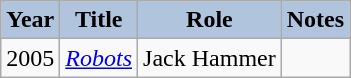<table class="wikitable">
<tr style="text-align:center;">
<th style="background:#B0C4DE;">Year</th>
<th style="background:#B0C4DE;">Title</th>
<th style="background:#B0C4DE;">Role</th>
<th style="background:#B0C4DE;">Notes</th>
</tr>
<tr>
<td>2005</td>
<td><em><a href='#'>Robots</a></em></td>
<td>Jack Hammer</td>
<td></td>
</tr>
</table>
